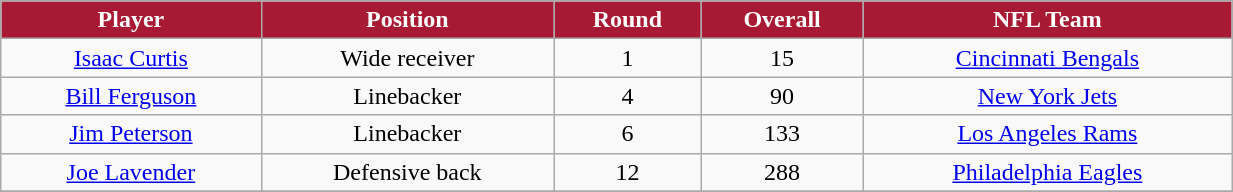<table class="wikitable" width="65%">
<tr>
<th style="background:#A81933;color:#FFFFFF;">Player</th>
<th style="background:#A81933;color:#FFFFFF;">Position</th>
<th style="background:#A81933;color:#FFFFFF;">Round</th>
<th style="background:#A81933;color:#FFFFFF;">Overall</th>
<th style="background:#A81933;color:#FFFFFF;">NFL Team</th>
</tr>
<tr align="center" bgcolor="">
<td><a href='#'>Isaac Curtis</a></td>
<td>Wide receiver</td>
<td>1</td>
<td>15</td>
<td><a href='#'>Cincinnati Bengals</a></td>
</tr>
<tr align="center" bgcolor="">
<td><a href='#'>Bill Ferguson</a></td>
<td>Linebacker</td>
<td>4</td>
<td>90</td>
<td><a href='#'>New York Jets</a></td>
</tr>
<tr align="center" bgcolor="">
<td><a href='#'>Jim Peterson</a></td>
<td>Linebacker</td>
<td>6</td>
<td>133</td>
<td><a href='#'>Los Angeles Rams</a></td>
</tr>
<tr align="center" bgcolor="">
<td><a href='#'>Joe Lavender</a></td>
<td>Defensive back</td>
<td>12</td>
<td>288</td>
<td><a href='#'>Philadelphia Eagles</a></td>
</tr>
<tr align="center" bgcolor="">
</tr>
</table>
